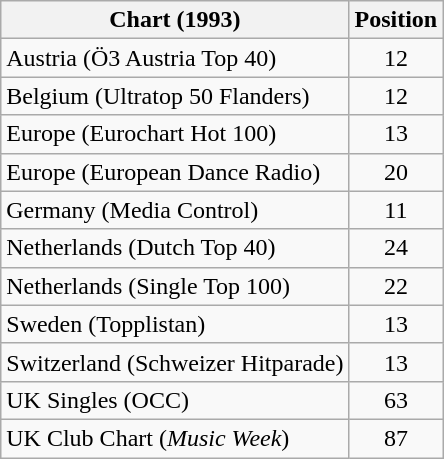<table class="wikitable sortable">
<tr>
<th>Chart (1993)</th>
<th>Position</th>
</tr>
<tr>
<td>Austria (Ö3 Austria Top 40)</td>
<td align="center">12</td>
</tr>
<tr>
<td>Belgium (Ultratop 50 Flanders)</td>
<td align="center">12</td>
</tr>
<tr>
<td>Europe (Eurochart Hot 100)</td>
<td align="center">13</td>
</tr>
<tr>
<td>Europe (European Dance Radio)</td>
<td align="center">20</td>
</tr>
<tr>
<td>Germany (Media Control)</td>
<td align="center">11</td>
</tr>
<tr>
<td>Netherlands (Dutch Top 40)</td>
<td align="center">24</td>
</tr>
<tr>
<td>Netherlands (Single Top 100)</td>
<td align="center">22</td>
</tr>
<tr>
<td>Sweden (Topplistan)</td>
<td align="center">13</td>
</tr>
<tr>
<td>Switzerland (Schweizer Hitparade)</td>
<td align="center">13</td>
</tr>
<tr>
<td>UK Singles (OCC)</td>
<td align="center">63</td>
</tr>
<tr>
<td>UK Club Chart (<em>Music Week</em>)</td>
<td align="center">87</td>
</tr>
</table>
